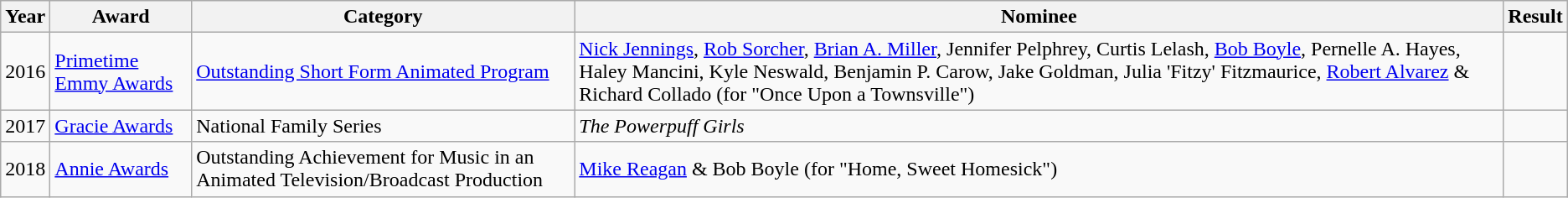<table class="wikitable sortable">
<tr>
<th style="text-align:center">Year</th>
<th>Award</th>
<th>Category</th>
<th>Nominee</th>
<th>Result</th>
</tr>
<tr>
<td>2016</td>
<td><a href='#'>Primetime Emmy Awards</a></td>
<td><a href='#'>Outstanding Short Form Animated Program</a></td>
<td><a href='#'>Nick Jennings</a>, <a href='#'>Rob Sorcher</a>, <a href='#'>Brian A. Miller</a>, Jennifer Pelphrey, Curtis Lelash, <a href='#'>Bob Boyle</a>, Pernelle A. Hayes, Haley Mancini, Kyle Neswald, Benjamin P. Carow, Jake Goldman, Julia 'Fitzy' Fitzmaurice, <a href='#'>Robert Alvarez</a> & Richard Collado (for "Once Upon a Townsville")</td>
<td></td>
</tr>
<tr>
<td>2017</td>
<td><a href='#'>Gracie Awards</a></td>
<td>National Family Series</td>
<td><em>The Powerpuff Girls</em></td>
<td></td>
</tr>
<tr>
<td>2018</td>
<td><a href='#'>Annie Awards</a></td>
<td>Outstanding Achievement for Music in an Animated Television/Broadcast Production</td>
<td><a href='#'>Mike Reagan</a> & Bob Boyle (for "Home, Sweet Homesick")</td>
<td></td>
</tr>
</table>
